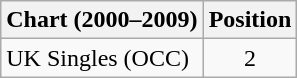<table class="wikitable">
<tr>
<th>Chart (2000–2009)</th>
<th>Position</th>
</tr>
<tr>
<td>UK Singles (OCC)</td>
<td align="center">2</td>
</tr>
</table>
